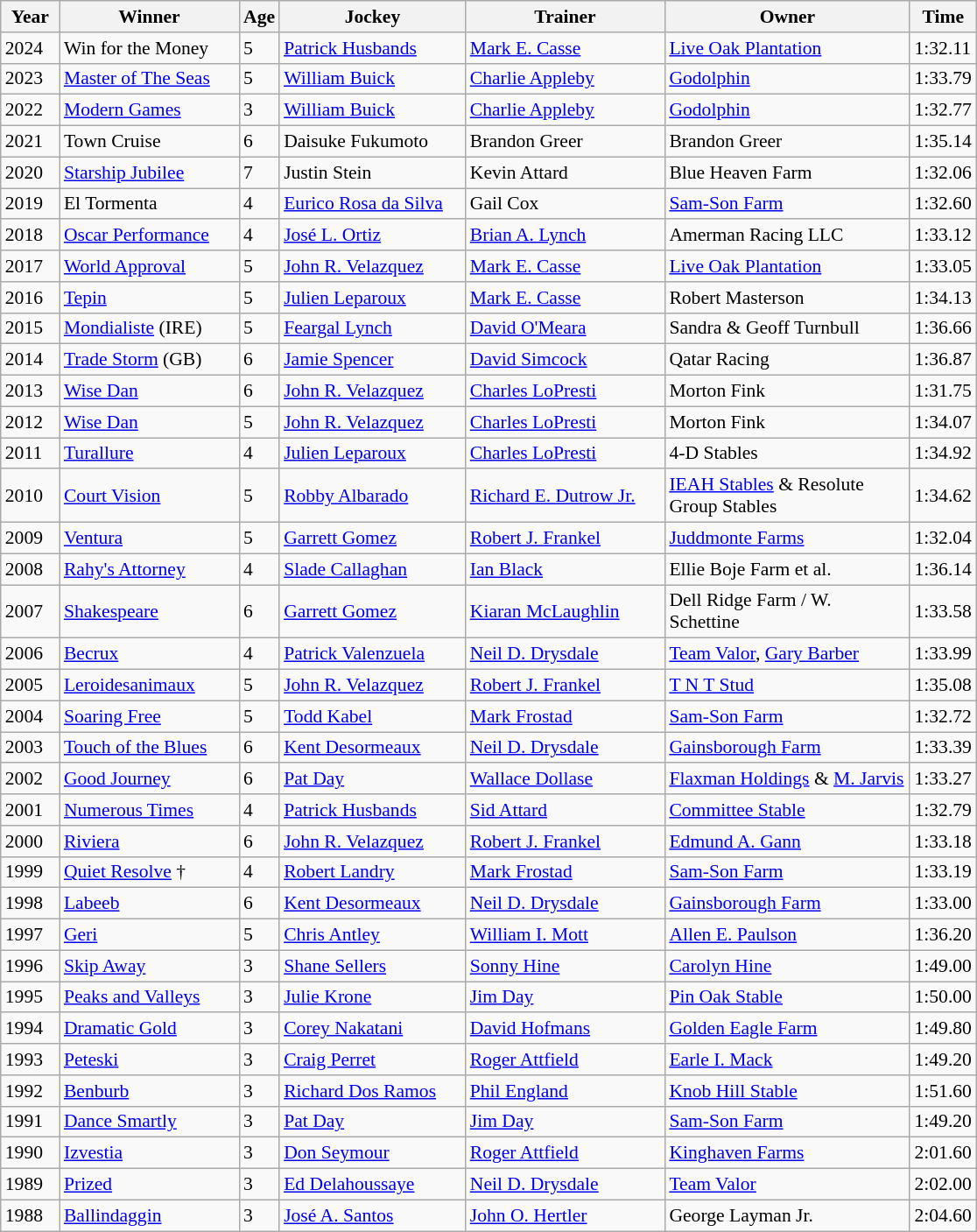<table class="wikitable sortable" style="font-size:90%">
<tr>
<th style="width:38px">Year<br></th>
<th style="width:130px">Winner<br></th>
<th>Age<br></th>
<th style="width:135px">Jockey<br></th>
<th style="width:145px">Trainer<br></th>
<th style="width:180px">Owner</th>
<th>Time</th>
</tr>
<tr>
<td>2024</td>
<td>Win for the Money</td>
<td>5</td>
<td><a href='#'>Patrick Husbands</a></td>
<td><a href='#'>Mark E. Casse</a></td>
<td><a href='#'>Live Oak Plantation</a></td>
<td>1:32.11</td>
</tr>
<tr>
<td>2023</td>
<td><a href='#'>Master of The Seas</a></td>
<td>5</td>
<td><a href='#'>William Buick</a></td>
<td><a href='#'>Charlie Appleby</a></td>
<td><a href='#'>Godolphin</a></td>
<td>1:33.79</td>
</tr>
<tr>
<td>2022</td>
<td><a href='#'>Modern Games</a></td>
<td>3</td>
<td><a href='#'>William Buick</a></td>
<td><a href='#'>Charlie Appleby</a></td>
<td><a href='#'>Godolphin</a></td>
<td>1:32.77</td>
</tr>
<tr>
<td>2021</td>
<td>Town Cruise</td>
<td>6</td>
<td>Daisuke Fukumoto</td>
<td>Brandon Greer</td>
<td>Brandon Greer</td>
<td>1:35.14</td>
</tr>
<tr>
<td>2020</td>
<td><a href='#'>Starship Jubilee</a></td>
<td>7</td>
<td>Justin Stein</td>
<td>Kevin Attard</td>
<td>Blue Heaven Farm</td>
<td>1:32.06</td>
</tr>
<tr>
<td>2019</td>
<td>El Tormenta</td>
<td>4</td>
<td><a href='#'>Eurico Rosa da Silva</a></td>
<td>Gail Cox</td>
<td><a href='#'>Sam-Son Farm</a></td>
<td>1:32.60</td>
</tr>
<tr>
<td>2018</td>
<td><a href='#'>Oscar Performance</a></td>
<td>4</td>
<td><a href='#'>José L. Ortiz</a></td>
<td><a href='#'>Brian A. Lynch</a></td>
<td>Amerman Racing LLC</td>
<td>1:33.12</td>
</tr>
<tr>
<td>2017</td>
<td><a href='#'>World Approval</a></td>
<td>5</td>
<td><a href='#'>John R. Velazquez</a></td>
<td><a href='#'>Mark E. Casse</a></td>
<td><a href='#'>Live Oak Plantation</a></td>
<td>1:33.05</td>
</tr>
<tr>
<td>2016</td>
<td><a href='#'>Tepin</a></td>
<td>5</td>
<td><a href='#'>Julien Leparoux</a></td>
<td><a href='#'>Mark E. Casse</a></td>
<td>Robert Masterson</td>
<td>1:34.13</td>
</tr>
<tr>
<td>2015</td>
<td><a href='#'>Mondialiste</a> (IRE)</td>
<td>5</td>
<td><a href='#'>Feargal Lynch</a></td>
<td><a href='#'>David O'Meara</a></td>
<td>Sandra & Geoff Turnbull</td>
<td>1:36.66</td>
</tr>
<tr>
<td>2014</td>
<td><a href='#'>Trade Storm</a> (GB)</td>
<td>6</td>
<td><a href='#'>Jamie Spencer</a></td>
<td><a href='#'>David Simcock</a></td>
<td>Qatar Racing</td>
<td>1:36.87</td>
</tr>
<tr>
<td>2013</td>
<td><a href='#'>Wise Dan</a></td>
<td>6</td>
<td><a href='#'>John R. Velazquez</a></td>
<td><a href='#'>Charles LoPresti</a></td>
<td>Morton Fink</td>
<td>1:31.75</td>
</tr>
<tr>
<td>2012</td>
<td><a href='#'>Wise Dan</a></td>
<td>5</td>
<td><a href='#'>John R. Velazquez</a></td>
<td><a href='#'>Charles LoPresti</a></td>
<td>Morton Fink</td>
<td>1:34.07</td>
</tr>
<tr>
<td>2011</td>
<td><a href='#'>Turallure</a></td>
<td>4</td>
<td><a href='#'>Julien Leparoux</a></td>
<td><a href='#'>Charles LoPresti</a></td>
<td>4-D Stables</td>
<td>1:34.92</td>
</tr>
<tr>
<td>2010</td>
<td><a href='#'>Court Vision</a></td>
<td>5</td>
<td><a href='#'>Robby Albarado</a></td>
<td><a href='#'>Richard E. Dutrow Jr.</a></td>
<td><span><a href='#'>IEAH Stables</a> & Resolute Group Stables</span></td>
<td>1:34.62</td>
</tr>
<tr>
<td>2009</td>
<td><a href='#'>Ventura</a></td>
<td>5</td>
<td><a href='#'>Garrett Gomez</a></td>
<td><a href='#'>Robert J. Frankel</a></td>
<td><a href='#'>Juddmonte Farms</a></td>
<td>1:32.04</td>
</tr>
<tr>
<td>2008</td>
<td><a href='#'>Rahy's Attorney</a></td>
<td>4</td>
<td><a href='#'>Slade Callaghan</a></td>
<td><a href='#'>Ian Black</a></td>
<td>Ellie Boje Farm et al.</td>
<td>1:36.14</td>
</tr>
<tr>
<td>2007</td>
<td><a href='#'>Shakespeare</a></td>
<td>6</td>
<td><a href='#'>Garrett Gomez</a></td>
<td><a href='#'>Kiaran McLaughlin</a></td>
<td>Dell Ridge Farm / W. Schettine</td>
<td>1:33.58</td>
</tr>
<tr>
<td>2006</td>
<td><a href='#'>Becrux</a></td>
<td>4</td>
<td><a href='#'>Patrick Valenzuela</a></td>
<td><a href='#'>Neil D. Drysdale</a></td>
<td><a href='#'>Team Valor</a>, <a href='#'>Gary Barber</a></td>
<td>1:33.99</td>
</tr>
<tr>
<td>2005</td>
<td><a href='#'>Leroidesanimaux</a></td>
<td>5</td>
<td><a href='#'>John R. Velazquez</a></td>
<td><a href='#'>Robert J. Frankel</a></td>
<td><a href='#'>T N T Stud</a></td>
<td>1:35.08</td>
</tr>
<tr>
<td>2004</td>
<td><a href='#'>Soaring Free</a></td>
<td>5</td>
<td><a href='#'>Todd Kabel</a></td>
<td><a href='#'>Mark Frostad</a></td>
<td><a href='#'>Sam-Son Farm</a></td>
<td>1:32.72</td>
</tr>
<tr>
<td>2003</td>
<td><a href='#'>Touch of the Blues</a></td>
<td>6</td>
<td><a href='#'>Kent Desormeaux</a></td>
<td><a href='#'>Neil D. Drysdale</a></td>
<td><a href='#'>Gainsborough Farm</a></td>
<td>1:33.39</td>
</tr>
<tr>
<td>2002</td>
<td><a href='#'>Good Journey</a></td>
<td>6</td>
<td><a href='#'>Pat Day</a></td>
<td><a href='#'>Wallace Dollase</a></td>
<td><a href='#'>Flaxman Holdings</a> & <a href='#'>M. Jarvis</a></td>
<td>1:33.27</td>
</tr>
<tr>
<td>2001</td>
<td><a href='#'>Numerous Times</a></td>
<td>4</td>
<td><a href='#'>Patrick Husbands</a></td>
<td><a href='#'>Sid Attard</a></td>
<td><a href='#'>Committee Stable</a></td>
<td>1:32.79</td>
</tr>
<tr>
<td>2000</td>
<td><a href='#'>Riviera</a></td>
<td>6</td>
<td><a href='#'>John R. Velazquez</a></td>
<td><a href='#'>Robert J. Frankel</a></td>
<td><a href='#'>Edmund A. Gann</a></td>
<td>1:33.18</td>
</tr>
<tr>
<td>1999</td>
<td><a href='#'>Quiet Resolve</a>  †</td>
<td>4</td>
<td><a href='#'>Robert Landry</a></td>
<td><a href='#'>Mark Frostad</a></td>
<td><a href='#'>Sam-Son Farm</a></td>
<td>1:33.19</td>
</tr>
<tr>
<td>1998</td>
<td><a href='#'>Labeeb</a></td>
<td>6</td>
<td><a href='#'>Kent Desormeaux</a></td>
<td><a href='#'>Neil D. Drysdale</a></td>
<td><a href='#'>Gainsborough Farm</a></td>
<td>1:33.00</td>
</tr>
<tr>
<td>1997</td>
<td><a href='#'>Geri</a></td>
<td>5</td>
<td><a href='#'>Chris Antley</a></td>
<td><a href='#'>William I. Mott</a></td>
<td><a href='#'>Allen E. Paulson</a></td>
<td>1:36.20</td>
</tr>
<tr>
<td>1996</td>
<td><a href='#'>Skip Away</a></td>
<td>3</td>
<td><a href='#'>Shane Sellers</a></td>
<td><a href='#'>Sonny Hine</a></td>
<td><a href='#'>Carolyn Hine</a></td>
<td>1:49.00</td>
</tr>
<tr>
<td>1995</td>
<td><a href='#'>Peaks and Valleys</a></td>
<td>3</td>
<td><a href='#'>Julie Krone</a></td>
<td><a href='#'>Jim Day</a></td>
<td><a href='#'>Pin Oak Stable</a></td>
<td>1:50.00</td>
</tr>
<tr>
<td>1994</td>
<td><a href='#'>Dramatic Gold</a></td>
<td>3</td>
<td><a href='#'>Corey Nakatani</a></td>
<td><a href='#'>David Hofmans</a></td>
<td><a href='#'>Golden Eagle Farm</a></td>
<td>1:49.80</td>
</tr>
<tr>
<td>1993</td>
<td><a href='#'>Peteski</a></td>
<td>3</td>
<td><a href='#'>Craig Perret</a></td>
<td><a href='#'>Roger Attfield</a></td>
<td><a href='#'>Earle I. Mack</a></td>
<td>1:49.20</td>
</tr>
<tr>
<td>1992</td>
<td><a href='#'>Benburb</a></td>
<td>3</td>
<td><a href='#'>Richard Dos Ramos</a></td>
<td><a href='#'>Phil England</a></td>
<td><a href='#'>Knob Hill Stable</a></td>
<td>1:51.60</td>
</tr>
<tr>
<td>1991</td>
<td><a href='#'>Dance Smartly</a></td>
<td>3</td>
<td><a href='#'>Pat Day</a></td>
<td><a href='#'>Jim Day</a></td>
<td><a href='#'>Sam-Son Farm</a></td>
<td>1:49.20</td>
</tr>
<tr>
<td>1990</td>
<td><a href='#'>Izvestia</a></td>
<td>3</td>
<td><a href='#'>Don Seymour</a></td>
<td><a href='#'>Roger Attfield</a></td>
<td><a href='#'>Kinghaven Farms</a></td>
<td>2:01.60</td>
</tr>
<tr>
<td>1989</td>
<td><a href='#'>Prized</a></td>
<td>3</td>
<td><a href='#'>Ed Delahoussaye</a></td>
<td><a href='#'>Neil D. Drysdale</a></td>
<td><a href='#'>Team Valor</a></td>
<td>2:02.00</td>
</tr>
<tr>
<td>1988</td>
<td><a href='#'>Ballindaggin</a></td>
<td>3</td>
<td><a href='#'>José A. Santos</a></td>
<td><a href='#'>John O. Hertler</a></td>
<td>George Layman Jr.</td>
<td>2:04.60</td>
</tr>
</table>
